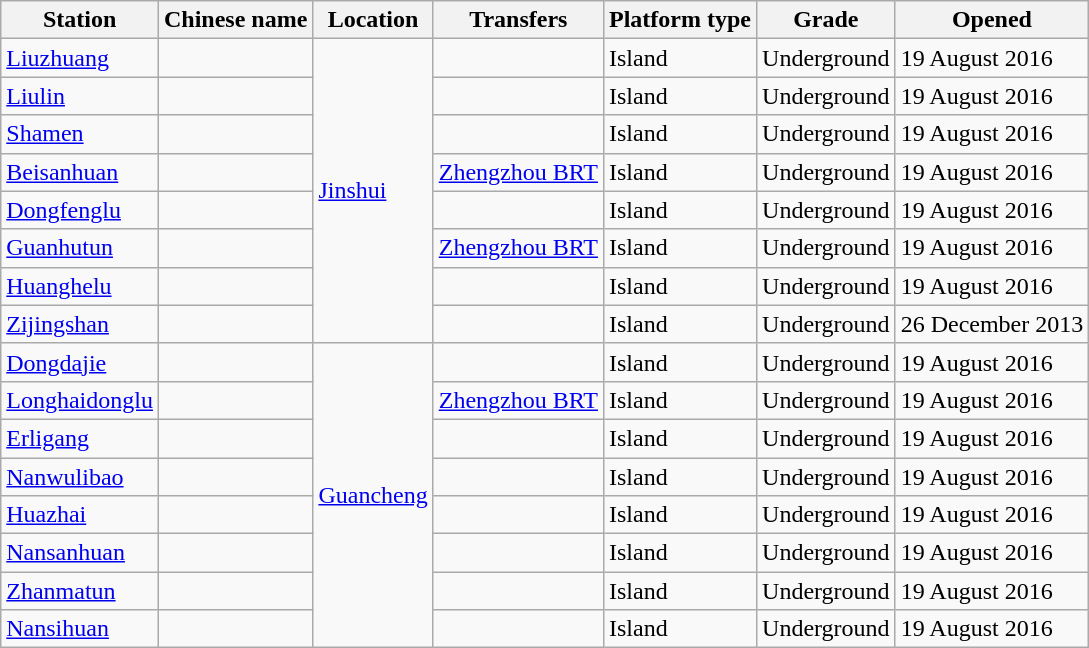<table class="wikitable">
<tr>
<th>Station</th>
<th>Chinese name</th>
<th>Location</th>
<th>Transfers</th>
<th>Platform type</th>
<th>Grade</th>
<th>Opened</th>
</tr>
<tr>
<td><a href='#'>Liuzhuang</a></td>
<td><span></span></td>
<td rowspan="8"><a href='#'>Jinshui</a></td>
<td></td>
<td>Island</td>
<td>Underground</td>
<td>19 August 2016</td>
</tr>
<tr>
<td><a href='#'>Liulin</a></td>
<td><span></span></td>
<td></td>
<td>Island</td>
<td>Underground</td>
<td>19 August 2016</td>
</tr>
<tr>
<td><a href='#'>Shamen</a></td>
<td><span></span></td>
<td></td>
<td>Island</td>
<td>Underground</td>
<td>19 August 2016</td>
</tr>
<tr>
<td><a href='#'>Beisanhuan</a></td>
<td><span></span></td>
<td> <a href='#'>Zhengzhou BRT</a></td>
<td>Island</td>
<td>Underground</td>
<td>19 August 2016</td>
</tr>
<tr>
<td><a href='#'>Dongfenglu</a></td>
<td><span></span></td>
<td></td>
<td>Island</td>
<td>Underground</td>
<td>19 August 2016</td>
</tr>
<tr>
<td><a href='#'>Guanhutun</a></td>
<td><span></span></td>
<td> <a href='#'>Zhengzhou BRT</a></td>
<td>Island</td>
<td>Underground</td>
<td>19 August 2016</td>
</tr>
<tr>
<td><a href='#'>Huanghelu</a></td>
<td><span></span></td>
<td></td>
<td>Island</td>
<td>Underground</td>
<td>19 August 2016</td>
</tr>
<tr>
<td><a href='#'>Zijingshan</a></td>
<td><span></span></td>
<td></td>
<td>Island</td>
<td>Underground</td>
<td>26 December 2013</td>
</tr>
<tr>
<td><a href='#'>Dongdajie</a></td>
<td><span></span></td>
<td rowspan="8"><a href='#'>Guancheng</a></td>
<td></td>
<td>Island</td>
<td>Underground</td>
<td>19 August 2016</td>
</tr>
<tr>
<td><a href='#'>Longhaidonglu</a></td>
<td><span></span></td>
<td> <a href='#'>Zhengzhou BRT</a></td>
<td>Island</td>
<td>Underground</td>
<td>19 August 2016</td>
</tr>
<tr>
<td><a href='#'>Erligang</a></td>
<td><span></span></td>
<td></td>
<td>Island</td>
<td>Underground</td>
<td>19 August 2016</td>
</tr>
<tr>
<td><a href='#'>Nanwulibao</a></td>
<td><span></span></td>
<td></td>
<td>Island</td>
<td>Underground</td>
<td>19 August 2016</td>
</tr>
<tr>
<td><a href='#'>Huazhai</a></td>
<td><span></span></td>
<td></td>
<td>Island</td>
<td>Underground</td>
<td>19 August 2016</td>
</tr>
<tr>
<td><a href='#'>Nansanhuan</a></td>
<td><span></span></td>
<td></td>
<td>Island</td>
<td>Underground</td>
<td>19 August 2016</td>
</tr>
<tr>
<td><a href='#'>Zhanmatun</a></td>
<td><span></span></td>
<td></td>
<td>Island</td>
<td>Underground</td>
<td>19 August 2016</td>
</tr>
<tr>
<td><a href='#'>Nansihuan</a></td>
<td><span></span></td>
<td></td>
<td>Island</td>
<td>Underground</td>
<td>19 August 2016</td>
</tr>
</table>
